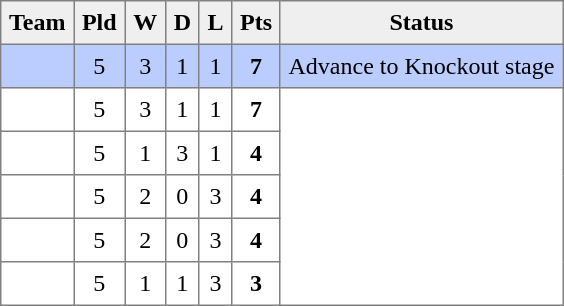<table style=border-collapse:collapse border=1 cellspacing=0 cellpadding=5>
<tr align=center bgcolor=#efefef>
<th>Team</th>
<th>Pld</th>
<th>W</th>
<th>D</th>
<th>L</th>
<th>Pts</th>
<th>Status</th>
</tr>
<tr align=center style="background:#bbccff;">
<td style="text-align:left;"> </td>
<td>5</td>
<td>3</td>
<td>1</td>
<td>1</td>
<td><strong>7</strong></td>
<td rowspan=1>Advance to Knockout stage</td>
</tr>
<tr align=center style="background:#FFFFFF;">
<td style="text-align:left;"> </td>
<td>5</td>
<td>3</td>
<td>1</td>
<td>1</td>
<td><strong>7</strong></td>
<td rowspan=5></td>
</tr>
<tr align=center style="background:#FFFFFF;">
<td style="text-align:left;"> </td>
<td>5</td>
<td>1</td>
<td>3</td>
<td>1</td>
<td><strong>4</strong></td>
</tr>
<tr align=center style="background:#FFFFFF;">
<td style="text-align:left;"> </td>
<td>5</td>
<td>2</td>
<td>0</td>
<td>3</td>
<td><strong>4</strong></td>
</tr>
<tr align=center style="background:#FFFFFF;">
<td style="text-align:left;"> </td>
<td>5</td>
<td>2</td>
<td>0</td>
<td>3</td>
<td><strong>4</strong></td>
</tr>
<tr align=center style="background:#FFFFFF;">
<td style="text-align:left;"> </td>
<td>5</td>
<td>1</td>
<td>1</td>
<td>3</td>
<td><strong>3</strong></td>
</tr>
</table>
